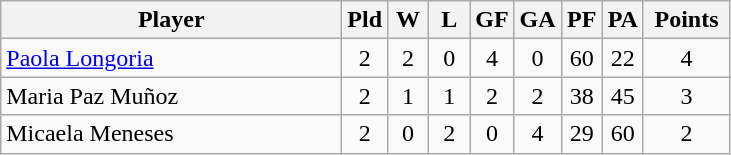<table class=wikitable style="text-align:center">
<tr>
<th width=220>Player</th>
<th width=20>Pld</th>
<th width=20>W</th>
<th width=20>L</th>
<th width=20>GF</th>
<th width=20>GA</th>
<th width=20>PF</th>
<th width=20>PA</th>
<th width=50>Points</th>
</tr>
<tr>
<td align=left> <a href='#'>Paola Longoria</a></td>
<td>2</td>
<td>2</td>
<td>0</td>
<td>4</td>
<td>0</td>
<td>60</td>
<td>22</td>
<td>4</td>
</tr>
<tr>
<td align=left> Maria Paz Muñoz</td>
<td>2</td>
<td>1</td>
<td>1</td>
<td>2</td>
<td>2</td>
<td>38</td>
<td>45</td>
<td>3</td>
</tr>
<tr>
<td align=left> Micaela Meneses</td>
<td>2</td>
<td>0</td>
<td>2</td>
<td>0</td>
<td>4</td>
<td>29</td>
<td>60</td>
<td>2</td>
</tr>
</table>
